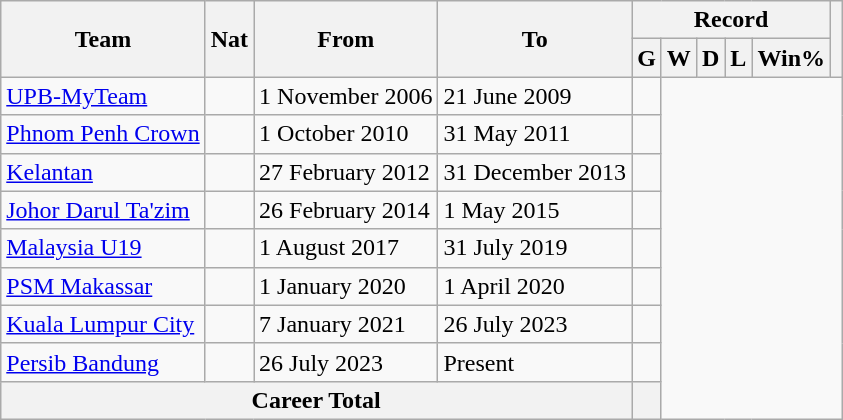<table class="wikitable" style="text-align:center">
<tr>
<th rowspan="2">Team</th>
<th rowspan="2">Nat</th>
<th rowspan="2">From</th>
<th rowspan="2">To</th>
<th colspan="5">Record</th>
<th rowspan="2"></th>
</tr>
<tr>
<th>G</th>
<th>W</th>
<th>D</th>
<th>L</th>
<th>Win%</th>
</tr>
<tr>
<td align="left"><a href='#'>UPB-MyTeam</a></td>
<td></td>
<td align="left">1 November 2006</td>
<td align="left">21 June 2009<br></td>
<td></td>
</tr>
<tr>
<td align="left"><a href='#'>Phnom Penh Crown</a></td>
<td></td>
<td align="left">1 October 2010</td>
<td align="left">31 May 2011<br></td>
<td></td>
</tr>
<tr>
<td align="left"><a href='#'>Kelantan</a></td>
<td></td>
<td align="left">27 February 2012</td>
<td align="left">31 December 2013<br></td>
<td></td>
</tr>
<tr>
<td align="left"><a href='#'>Johor Darul Ta'zim</a></td>
<td></td>
<td align="left">26 February 2014</td>
<td align="left">1 May 2015<br></td>
<td></td>
</tr>
<tr>
<td align="left"><a href='#'>Malaysia U19</a></td>
<td></td>
<td align="left">1 August 2017</td>
<td align="left">31 July 2019<br></td>
<td></td>
</tr>
<tr>
<td align="left"><a href='#'>PSM Makassar</a></td>
<td></td>
<td align="left">1 January 2020</td>
<td align="left">1 April 2020<br></td>
<td></td>
</tr>
<tr>
<td align="left"><a href='#'>Kuala Lumpur City</a></td>
<td></td>
<td align="left">7 January 2021</td>
<td align="left">26 July 2023<br></td>
<td></td>
</tr>
<tr>
<td align="left"><a href='#'>Persib Bandung</a></td>
<td align="left"></td>
<td align="left">26 July 2023</td>
<td align="left">Present<br></td>
<td></td>
</tr>
<tr>
<th colspan="4">Career Total<br></th>
<th></th>
</tr>
</table>
